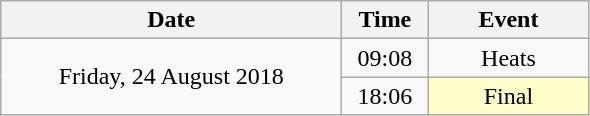<table class = "wikitable" style="text-align:center;">
<tr>
<th width=220>Date</th>
<th width=50>Time</th>
<th width=100>Event</th>
</tr>
<tr>
<td rowspan=2>Friday, 24 August 2018</td>
<td>09:08</td>
<td>Heats</td>
</tr>
<tr>
<td>18:06</td>
<td bgcolor=ffffcc>Final</td>
</tr>
</table>
